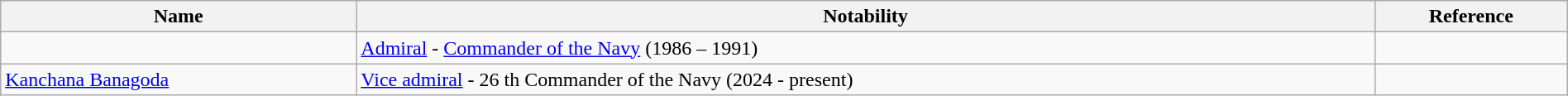<table class="wikitable sortable" style="width:100%">
<tr>
<th style="width:*;">Name</th>
<th style="width:65%;" class="unsortable">Notability</th>
<th style="width:*;" class="unsortable">Reference</th>
</tr>
<tr>
<td></td>
<td><a href='#'>Admiral</a> - <a href='#'>Commander of the Navy</a> (1986 – 1991)</td>
<td style="text-align:center;"></td>
</tr>
<tr>
<td><a href='#'>Kanchana Banagoda</a></td>
<td><a href='#'>Vice admiral</a> - 26 th Commander of the Navy (2024 - present)</td>
<td></td>
</tr>
</table>
